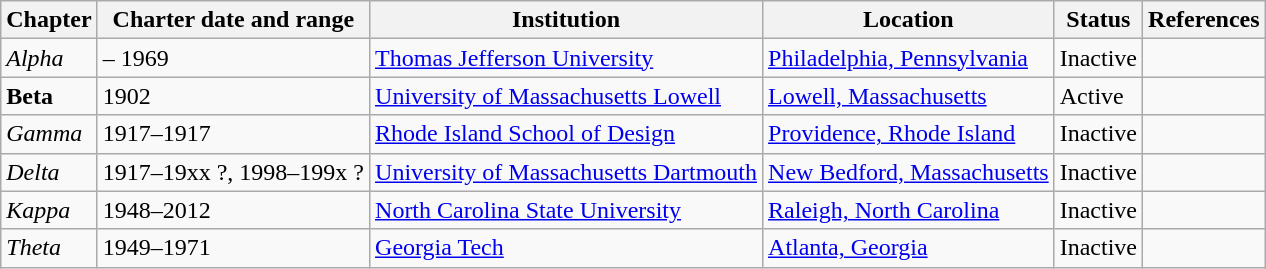<table class="wikitable sortable">
<tr>
<th>Chapter</th>
<th>Charter date and range</th>
<th>Institution</th>
<th>Location</th>
<th>Status</th>
<th>References</th>
</tr>
<tr>
<td><em>Alpha</em></td>
<td> – 1969</td>
<td><a href='#'>Thomas Jefferson University</a></td>
<td><a href='#'>Philadelphia, Pennsylvania</a></td>
<td>Inactive</td>
<td></td>
</tr>
<tr>
<td><strong>Beta</strong></td>
<td>1902</td>
<td><a href='#'>University of Massachusetts Lowell</a></td>
<td><a href='#'>Lowell, Massachusetts</a></td>
<td>Active</td>
<td></td>
</tr>
<tr>
<td><em>Gamma</em></td>
<td>1917–1917</td>
<td><a href='#'>Rhode Island School of Design</a></td>
<td><a href='#'>Providence, Rhode Island</a></td>
<td>Inactive</td>
<td></td>
</tr>
<tr>
<td><em>Delta</em></td>
<td>1917–19xx ?, 1998–199x ?</td>
<td><a href='#'>University of Massachusetts Dartmouth</a></td>
<td><a href='#'>New Bedford, Massachusetts</a></td>
<td>Inactive</td>
<td></td>
</tr>
<tr>
<td><em>Kappa</em></td>
<td>1948–2012</td>
<td><a href='#'>North Carolina State University</a></td>
<td><a href='#'>Raleigh, North Carolina</a></td>
<td>Inactive</td>
<td></td>
</tr>
<tr>
<td><em>Theta</em></td>
<td>1949–1971</td>
<td><a href='#'>Georgia Tech</a></td>
<td><a href='#'>Atlanta, Georgia</a></td>
<td>Inactive</td>
<td></td>
</tr>
</table>
